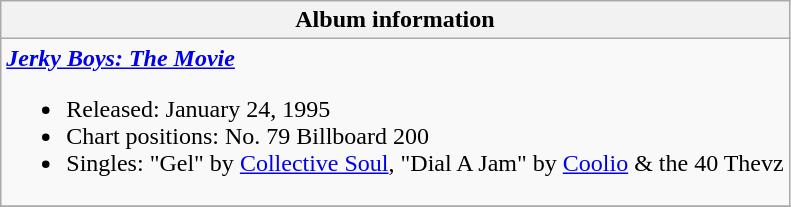<table class="wikitable">
<tr>
<th align="left">Album information</th>
</tr>
<tr>
<td align="left"><strong><em><a href='#'>Jerky Boys: The Movie</a></em></strong><br><ul><li>Released: January 24, 1995</li><li>Chart positions: No. 79 Billboard 200</li><li>Singles: "Gel" by <a href='#'>Collective Soul</a>, "Dial A Jam" by <a href='#'>Coolio</a> & the 40 Thevz</li></ul></td>
</tr>
<tr>
</tr>
</table>
